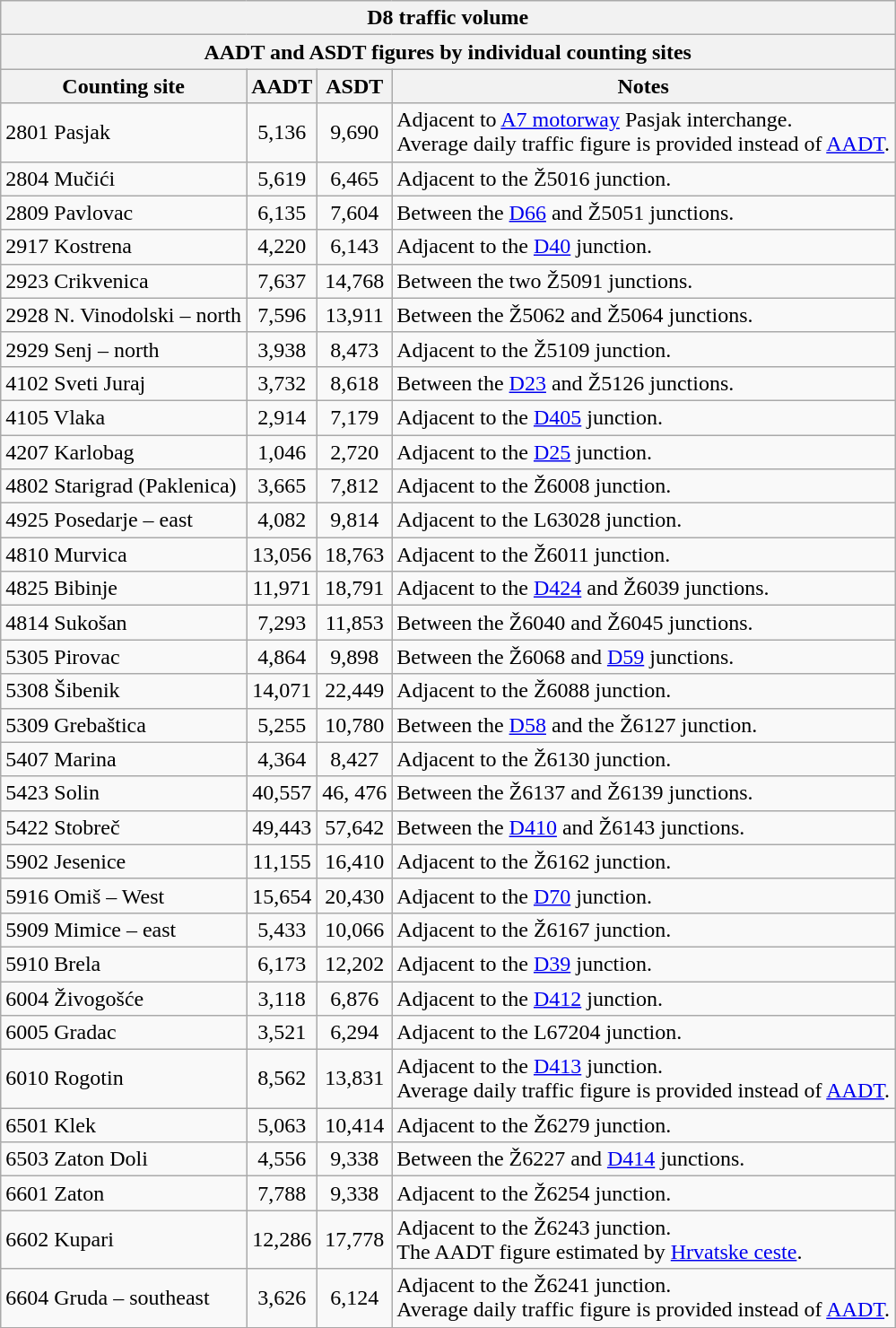<table class="wikitable collapsible collapsed">
<tr>
<th scope="col" colspan="4" bgcolor="blue" align="center" style="margin-top: 15">D8 traffic volume</th>
</tr>
<tr>
<th colspan="4" align="center" style="margin-top: 15">AADT and ASDT figures by individual counting sites</th>
</tr>
<tr>
<th scope="col">Counting site</th>
<th scope="col">AADT</th>
<th scope="col">ASDT</th>
<th scope="col">Notes</th>
</tr>
<tr>
<td>2801 Pasjak</td>
<td align=center>5,136</td>
<td align=center>9,690</td>
<td>Adjacent to <a href='#'>A7 motorway</a> Pasjak interchange.<br>Average daily traffic figure is provided instead of <a href='#'>AADT</a>.</td>
</tr>
<tr>
<td>2804 Mučići</td>
<td align=center>5,619</td>
<td align=center>6,465</td>
<td>Adjacent to the Ž5016 junction.</td>
</tr>
<tr>
<td>2809 Pavlovac</td>
<td align=center>6,135</td>
<td align=center>7,604</td>
<td>Between the <a href='#'>D66</a> and Ž5051 junctions.</td>
</tr>
<tr>
<td>2917 Kostrena</td>
<td align=center>4,220</td>
<td align=center>6,143</td>
<td>Adjacent to the <a href='#'>D40</a> junction.</td>
</tr>
<tr>
<td>2923 Crikvenica</td>
<td align=center>7,637</td>
<td align=center>14,768</td>
<td>Between the two Ž5091 junctions.</td>
</tr>
<tr>
<td>2928 N. Vinodolski – north</td>
<td align=center>7,596</td>
<td align=center>13,911</td>
<td>Between the Ž5062 and Ž5064 junctions.</td>
</tr>
<tr>
<td>2929 Senj – north</td>
<td align=center>3,938</td>
<td align=center>8,473</td>
<td>Adjacent to the Ž5109 junction.</td>
</tr>
<tr>
<td>4102 Sveti Juraj</td>
<td align=center>3,732</td>
<td align=center>8,618</td>
<td>Between the <a href='#'>D23</a> and Ž5126 junctions.</td>
</tr>
<tr>
<td>4105 Vlaka</td>
<td align=center>2,914</td>
<td align=center>7,179</td>
<td>Adjacent to the <a href='#'>D405</a> junction.</td>
</tr>
<tr>
<td>4207 Karlobag</td>
<td align=center>1,046</td>
<td align=center>2,720</td>
<td>Adjacent to the <a href='#'>D25</a> junction.</td>
</tr>
<tr>
<td>4802 Starigrad (Paklenica)</td>
<td align=center>3,665</td>
<td align=center>7,812</td>
<td>Adjacent to the Ž6008 junction.</td>
</tr>
<tr>
<td>4925 Posedarje – east</td>
<td align=center>4,082</td>
<td align=center>9,814</td>
<td>Adjacent to the L63028 junction.</td>
</tr>
<tr>
<td>4810 Murvica</td>
<td align=center>13,056</td>
<td align=center>18,763</td>
<td>Adjacent to the Ž6011 junction.</td>
</tr>
<tr>
<td>4825 Bibinje</td>
<td align=center>11,971</td>
<td align=center>18,791</td>
<td>Adjacent to the <a href='#'>D424</a> and Ž6039 junctions.</td>
</tr>
<tr>
<td>4814 Sukošan</td>
<td align=center>7,293</td>
<td align=center>11,853</td>
<td>Between the Ž6040 and Ž6045 junctions.</td>
</tr>
<tr>
<td>5305 Pirovac</td>
<td align=center>4,864</td>
<td align=center>9,898</td>
<td>Between the Ž6068 and <a href='#'>D59</a> junctions.</td>
</tr>
<tr>
<td>5308 Šibenik</td>
<td align=center>14,071</td>
<td align=center>22,449</td>
<td>Adjacent to the Ž6088 junction.</td>
</tr>
<tr>
<td>5309 Grebaštica</td>
<td align=center>5,255</td>
<td align=center>10,780</td>
<td>Between the <a href='#'>D58</a> and the Ž6127 junction.</td>
</tr>
<tr>
<td>5407 Marina</td>
<td align=center>4,364</td>
<td align=center>8,427</td>
<td>Adjacent to the Ž6130 junction.</td>
</tr>
<tr>
<td>5423 Solin</td>
<td align=center>40,557</td>
<td align=center>46, 476</td>
<td>Between the Ž6137 and Ž6139 junctions.</td>
</tr>
<tr>
<td>5422 Stobreč</td>
<td align=center>49,443</td>
<td align=center>57,642</td>
<td>Between the <a href='#'>D410</a> and Ž6143 junctions.</td>
</tr>
<tr>
<td>5902 Jesenice</td>
<td align=center>11,155</td>
<td align=center>16,410</td>
<td>Adjacent to the Ž6162 junction.</td>
</tr>
<tr>
<td>5916 Omiš – West</td>
<td align=center>15,654</td>
<td align=center>20,430</td>
<td>Adjacent to the <a href='#'>D70</a> junction.</td>
</tr>
<tr>
<td>5909 Mimice – east</td>
<td align=center>5,433</td>
<td align=center>10,066</td>
<td>Adjacent to the Ž6167 junction.</td>
</tr>
<tr>
<td>5910 Brela</td>
<td align=center>6,173</td>
<td align=center>12,202</td>
<td>Adjacent to the <a href='#'>D39</a> junction.</td>
</tr>
<tr>
<td>6004 Živogošće</td>
<td align=center>3,118</td>
<td align=center>6,876</td>
<td>Adjacent to the <a href='#'>D412</a> junction.</td>
</tr>
<tr>
<td>6005 Gradac</td>
<td align=center>3,521</td>
<td align=center>6,294</td>
<td>Adjacent to the L67204 junction.</td>
</tr>
<tr>
<td>6010 Rogotin</td>
<td align=center>8,562</td>
<td align=center>13,831</td>
<td>Adjacent to the <a href='#'>D413</a> junction.<br>Average daily traffic figure is provided instead of <a href='#'>AADT</a>.</td>
</tr>
<tr>
<td>6501 Klek</td>
<td align=center>5,063</td>
<td align=center>10,414</td>
<td>Adjacent to the Ž6279 junction.</td>
</tr>
<tr>
<td>6503 Zaton Doli</td>
<td align=center>4,556</td>
<td align=center>9,338</td>
<td>Between the Ž6227 and <a href='#'>D414</a> junctions.</td>
</tr>
<tr>
<td>6601 Zaton</td>
<td align=center>7,788</td>
<td align=center>9,338</td>
<td>Adjacent to the Ž6254 junction.</td>
</tr>
<tr>
<td>6602 Kupari</td>
<td align=center>12,286</td>
<td align=center>17,778</td>
<td>Adjacent to the Ž6243 junction.<br>The AADT figure estimated by <a href='#'>Hrvatske ceste</a>.</td>
</tr>
<tr>
<td>6604 Gruda – southeast</td>
<td align=center>3,626</td>
<td align=center>6,124</td>
<td>Adjacent to the Ž6241 junction.<br>Average daily traffic figure is provided instead of <a href='#'>AADT</a>.</td>
</tr>
</table>
